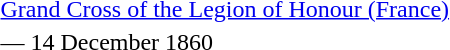<table>
<tr>
<td rowspan=2 style="width:60px; vertical-align:top;"></td>
<td><a href='#'>Grand Cross of the Legion of Honour (France)</a></td>
</tr>
<tr>
<td>— 14 December 1860</td>
</tr>
</table>
